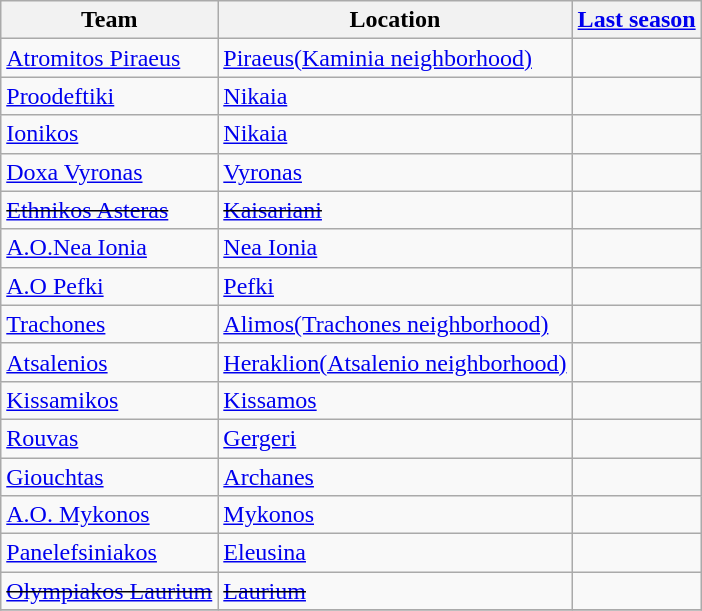<table class="wikitable sortable">
<tr>
<th>Team</th>
<th>Location</th>
<th><a href='#'>Last season</a></th>
</tr>
<tr>
<td><a href='#'>Atromitos Piraeus</a></td>
<td><a href='#'>Piraeus(Kaminia neighborhood)</a></td>
<td></td>
</tr>
<tr>
<td><a href='#'>Proodeftiki</a></td>
<td><a href='#'>Nikaia</a></td>
<td></td>
</tr>
<tr>
<td><a href='#'>Ionikos</a></td>
<td><a href='#'>Nikaia</a></td>
<td></td>
</tr>
<tr>
<td><a href='#'>Doxa Vyronas</a></td>
<td><a href='#'>Vyronas</a></td>
<td></td>
</tr>
<tr>
<td><s><a href='#'>Ethnikos Asteras</a></s></td>
<td><s><a href='#'>Kaisariani</a></s></td>
<td><s></s></td>
</tr>
<tr>
<td><a href='#'>A.O.Nea Ionia</a></td>
<td><a href='#'>Nea Ionia</a></td>
<td></td>
</tr>
<tr>
<td><a href='#'>A.O Pefki</a></td>
<td><a href='#'>Pefki</a></td>
<td></td>
</tr>
<tr>
<td><a href='#'>Trachones</a></td>
<td><a href='#'>Alimos(Trachones neighborhood)</a></td>
<td></td>
</tr>
<tr>
<td><a href='#'>Atsalenios</a></td>
<td><a href='#'>Heraklion(Atsalenio neighborhood)</a></td>
<td></td>
</tr>
<tr>
<td><a href='#'>Kissamikos</a></td>
<td><a href='#'>Kissamos</a></td>
<td></td>
</tr>
<tr>
<td><a href='#'>Rouvas</a></td>
<td><a href='#'>Gergeri</a></td>
<td></td>
</tr>
<tr>
<td><a href='#'>Giouchtas</a></td>
<td><a href='#'>Archanes</a></td>
<td></td>
</tr>
<tr>
<td><a href='#'>A.O. Mykonos</a></td>
<td><a href='#'>Mykonos</a></td>
<td></td>
</tr>
<tr>
<td><a href='#'>Panelefsiniakos</a></td>
<td><a href='#'>Eleusina</a></td>
<td></td>
</tr>
<tr>
<td><s><a href='#'>Olympiakos Laurium</a></s></td>
<td><s><a href='#'>Laurium</a></s></td>
<td><s></s></td>
</tr>
<tr>
</tr>
</table>
